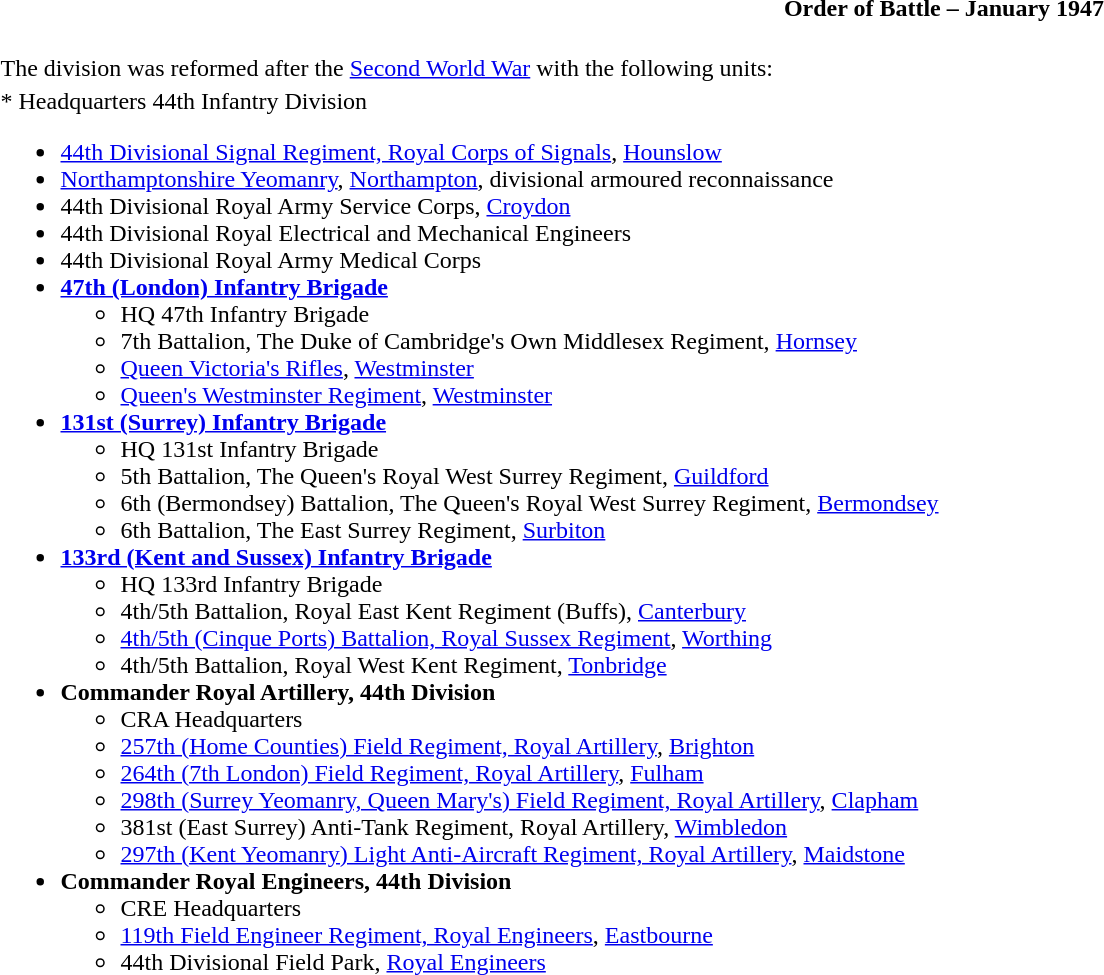<table class="toccolours collapsible" style="width:100%; background:transparent;">
<tr>
<th colspan=2>Order of Battle – January 1947</th>
</tr>
<tr>
<td colspan=2><br>The division was reformed after the <a href='#'>Second World War</a> with the following units:</td>
</tr>
<tr valign=top>
<td>* Headquarters 44th Infantry Division<br><ul><li><a href='#'>44th Divisional Signal Regiment, Royal Corps of Signals</a>, <a href='#'>Hounslow</a></li><li><a href='#'>Northamptonshire Yeomanry</a>, <a href='#'>Northampton</a>, divisional armoured reconnaissance</li><li>44th Divisional Royal Army Service Corps, <a href='#'>Croydon</a></li><li>44th Divisional Royal Electrical and Mechanical Engineers</li><li>44th Divisional Royal Army Medical Corps</li><li><a href='#'><strong>47th (London) Infantry Brigade</strong></a><ul><li>HQ 47th Infantry Brigade</li><li>7th Battalion, The Duke of Cambridge's Own Middlesex Regiment, <a href='#'>Hornsey</a></li><li><a href='#'>Queen Victoria's Rifles</a>, <a href='#'>Westminster</a></li><li><a href='#'>Queen's Westminster Regiment</a>, <a href='#'>Westminster</a></li></ul></li><li><a href='#'><strong>131st (Surrey) Infantry Brigade</strong></a><ul><li>HQ 131st Infantry Brigade</li><li>5th Battalion, The Queen's Royal West Surrey Regiment, <a href='#'>Guildford</a></li><li>6th (Bermondsey) Battalion, The Queen's Royal West Surrey Regiment, <a href='#'>Bermondsey</a></li><li>6th Battalion, The East Surrey Regiment, <a href='#'>Surbiton</a></li></ul></li><li><strong><a href='#'>133rd (Kent and Sussex) Infantry Brigade</a></strong><ul><li>HQ 133rd Infantry Brigade</li><li>4th/5th Battalion, Royal East Kent Regiment (Buffs), <a href='#'>Canterbury</a></li><li><a href='#'>4th/5th (Cinque Ports) Battalion, Royal Sussex Regiment</a>, <a href='#'>Worthing</a></li><li>4th/5th Battalion, Royal West Kent Regiment, <a href='#'>Tonbridge</a></li></ul></li><li><strong>Commander Royal Artillery, 44th Division</strong><ul><li>CRA Headquarters</li><li><a href='#'>257th (Home Counties) Field Regiment, Royal Artillery</a>, <a href='#'>Brighton</a></li><li><a href='#'>264th (7th London) Field Regiment, Royal Artillery</a>, <a href='#'>Fulham</a></li><li><a href='#'>298th (Surrey Yeomanry, Queen Mary's) Field Regiment, Royal Artillery</a>, <a href='#'>Clapham</a></li><li>381st (East Surrey) Anti-Tank Regiment, Royal Artillery, <a href='#'>Wimbledon</a></li><li><a href='#'>297th (Kent Yeomanry) Light Anti-Aircraft Regiment, Royal Artillery</a>, <a href='#'>Maidstone</a></li></ul></li><li><strong>Commander Royal Engineers, 44th Division</strong><ul><li>CRE Headquarters</li><li><a href='#'>119th Field Engineer Regiment, Royal Engineers</a>, <a href='#'>Eastbourne</a></li><li>44th Divisional Field Park, <a href='#'>Royal Engineers</a></li></ul></li></ul></td>
</tr>
</table>
